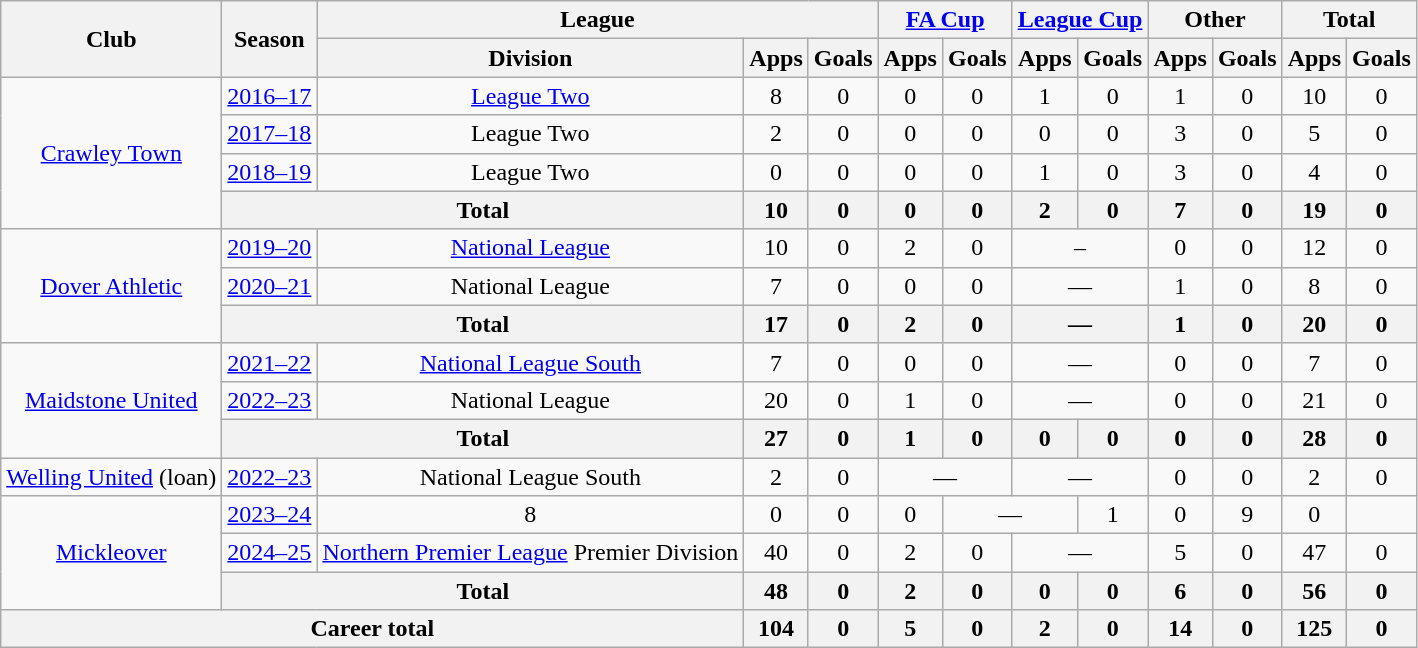<table class="wikitable" style="text-align:center">
<tr>
<th rowspan="2">Club</th>
<th rowspan="2">Season</th>
<th colspan="3">League</th>
<th colspan="2"><a href='#'>FA Cup</a></th>
<th colspan="2"><a href='#'>League Cup</a></th>
<th colspan="2">Other</th>
<th colspan="2">Total</th>
</tr>
<tr>
<th>Division</th>
<th>Apps</th>
<th>Goals</th>
<th>Apps</th>
<th>Goals</th>
<th>Apps</th>
<th>Goals</th>
<th>Apps</th>
<th>Goals</th>
<th>Apps</th>
<th>Goals</th>
</tr>
<tr>
<td rowspan="4" valign="center"><a href='#'>Crawley Town</a></td>
<td><a href='#'>2016–17</a></td>
<td><a href='#'>League Two</a></td>
<td>8</td>
<td>0</td>
<td>0</td>
<td>0</td>
<td>1</td>
<td>0</td>
<td>1</td>
<td>0</td>
<td>10</td>
<td>0</td>
</tr>
<tr>
<td><a href='#'>2017–18</a></td>
<td>League Two</td>
<td>2</td>
<td>0</td>
<td>0</td>
<td>0</td>
<td>0</td>
<td>0</td>
<td>3</td>
<td>0</td>
<td>5</td>
<td>0</td>
</tr>
<tr>
<td><a href='#'>2018–19</a></td>
<td>League Two</td>
<td>0</td>
<td>0</td>
<td>0</td>
<td>0</td>
<td>1</td>
<td>0</td>
<td>3</td>
<td>0</td>
<td>4</td>
<td>0</td>
</tr>
<tr>
<th colspan=2>Total</th>
<th>10</th>
<th>0</th>
<th>0</th>
<th>0</th>
<th>2</th>
<th>0</th>
<th>7</th>
<th>0</th>
<th>19</th>
<th>0</th>
</tr>
<tr>
<td rowspan="3"><a href='#'>Dover Athletic</a></td>
<td><a href='#'>2019–20</a></td>
<td><a href='#'>National League</a></td>
<td>10</td>
<td>0</td>
<td>2</td>
<td>0</td>
<td colspan=2>–</td>
<td>0</td>
<td>0</td>
<td>12</td>
<td>0</td>
</tr>
<tr>
<td><a href='#'>2020–21</a></td>
<td>National League</td>
<td>7</td>
<td>0</td>
<td>0</td>
<td>0</td>
<td colspan="2">—</td>
<td>1</td>
<td>0</td>
<td>8</td>
<td>0</td>
</tr>
<tr>
<th colspan="2">Total</th>
<th>17</th>
<th>0</th>
<th>2</th>
<th>0</th>
<th colspan="2">—</th>
<th>1</th>
<th>0</th>
<th>20</th>
<th>0</th>
</tr>
<tr>
<td rowspan="3"><a href='#'>Maidstone United</a></td>
<td><a href='#'>2021–22</a></td>
<td><a href='#'>National League South</a></td>
<td>7</td>
<td>0</td>
<td>0</td>
<td>0</td>
<td colspan="2">—</td>
<td>0</td>
<td>0</td>
<td>7</td>
<td>0</td>
</tr>
<tr>
<td><a href='#'>2022–23</a></td>
<td>National League</td>
<td>20</td>
<td>0</td>
<td>1</td>
<td>0</td>
<td colspan="2">—</td>
<td>0</td>
<td>0</td>
<td>21</td>
<td>0</td>
</tr>
<tr>
<th colspan="2">Total</th>
<th>27</th>
<th>0</th>
<th>1</th>
<th>0</th>
<th>0</th>
<th>0</th>
<th>0</th>
<th>0</th>
<th>28</th>
<th>0</th>
</tr>
<tr>
<td><a href='#'>Welling United</a> (loan)</td>
<td><a href='#'>2022–23</a></td>
<td>National League South</td>
<td>2</td>
<td>0</td>
<td colspan="2">—</td>
<td colspan="2">—</td>
<td>0</td>
<td>0</td>
<td>2</td>
<td>0</td>
</tr>
<tr>
<td rowspan="3"><a href='#'>Mickleover</a></td>
<td><a href='#'>2023–24</a></td>
<td>8</td>
<td>0</td>
<td>0</td>
<td>0</td>
<td colspan="2">—</td>
<td>1</td>
<td>0</td>
<td>9</td>
<td>0</td>
</tr>
<tr>
<td><a href='#'>2024–25</a></td>
<td><a href='#'>Northern Premier League</a> Premier Division</td>
<td>40</td>
<td>0</td>
<td>2</td>
<td>0</td>
<td colspan="2">—</td>
<td>5</td>
<td>0</td>
<td>47</td>
<td>0</td>
</tr>
<tr>
<th colspan="2">Total</th>
<th>48</th>
<th>0</th>
<th>2</th>
<th>0</th>
<th>0</th>
<th>0</th>
<th>6</th>
<th>0</th>
<th>56</th>
<th>0</th>
</tr>
<tr>
<th colspan="3">Career total</th>
<th>104</th>
<th>0</th>
<th>5</th>
<th>0</th>
<th>2</th>
<th>0</th>
<th>14</th>
<th>0</th>
<th>125</th>
<th>0</th>
</tr>
</table>
